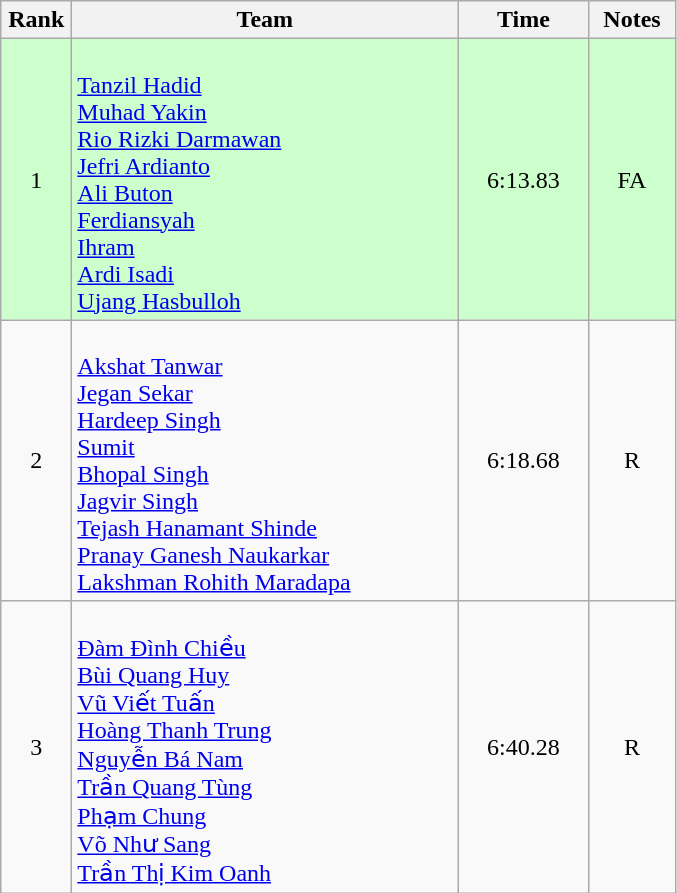<table class=wikitable style="text-align:center">
<tr>
<th width=40>Rank</th>
<th width=250>Team</th>
<th width=80>Time</th>
<th width=50>Notes</th>
</tr>
<tr bgcolor="ccffcc">
<td>1</td>
<td align="left"><br><a href='#'>Tanzil Hadid</a><br><a href='#'>Muhad Yakin</a><br><a href='#'>Rio Rizki Darmawan</a><br><a href='#'>Jefri Ardianto</a><br><a href='#'>Ali Buton</a><br><a href='#'>Ferdiansyah</a><br><a href='#'>Ihram</a><br><a href='#'>Ardi Isadi</a><br><a href='#'>Ujang Hasbulloh</a></td>
<td>6:13.83</td>
<td>FA</td>
</tr>
<tr>
<td>2</td>
<td align="left"><br><a href='#'>Akshat Tanwar</a><br><a href='#'>Jegan Sekar</a><br><a href='#'>Hardeep Singh</a><br><a href='#'>Sumit</a><br><a href='#'>Bhopal Singh</a><br><a href='#'>Jagvir Singh</a><br><a href='#'>Tejash Hanamant Shinde</a><br><a href='#'>Pranay Ganesh Naukarkar</a><br><a href='#'>Lakshman Rohith Maradapa</a></td>
<td>6:18.68</td>
<td>R</td>
</tr>
<tr>
<td>3</td>
<td align="left"><br><a href='#'>Đàm Đình Chiều</a><br><a href='#'>Bùi Quang Huy</a><br><a href='#'>Vũ Viết Tuấn</a><br><a href='#'>Hoàng Thanh Trung</a><br><a href='#'>Nguyễn Bá Nam</a><br><a href='#'>Trần Quang Tùng</a><br><a href='#'>Phạm Chung</a><br><a href='#'>Võ Như Sang</a><br><a href='#'>Trần Thị Kim Oanh</a></td>
<td>6:40.28</td>
<td>R</td>
</tr>
</table>
